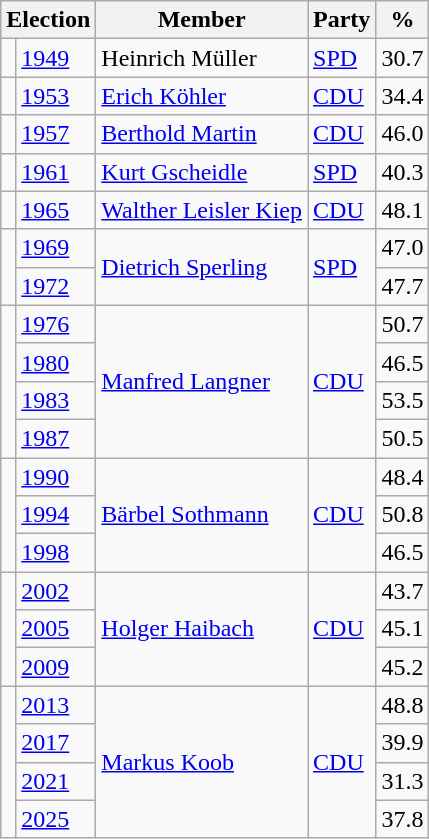<table class=wikitable>
<tr>
<th colspan=2>Election</th>
<th>Member</th>
<th>Party</th>
<th>%</th>
</tr>
<tr>
<td bgcolor=></td>
<td><a href='#'>1949</a></td>
<td>Heinrich Müller</td>
<td><a href='#'>SPD</a></td>
<td align=right>30.7</td>
</tr>
<tr>
<td bgcolor=></td>
<td><a href='#'>1953</a></td>
<td><a href='#'>Erich Köhler</a></td>
<td><a href='#'>CDU</a></td>
<td align=right>34.4</td>
</tr>
<tr>
<td bgcolor=></td>
<td><a href='#'>1957</a></td>
<td><a href='#'>Berthold Martin</a></td>
<td><a href='#'>CDU</a></td>
<td align=right>46.0</td>
</tr>
<tr>
<td bgcolor=></td>
<td><a href='#'>1961</a></td>
<td><a href='#'>Kurt Gscheidle</a></td>
<td><a href='#'>SPD</a></td>
<td align=right>40.3</td>
</tr>
<tr>
<td bgcolor=></td>
<td><a href='#'>1965</a></td>
<td><a href='#'>Walther Leisler Kiep</a></td>
<td><a href='#'>CDU</a></td>
<td align=right>48.1</td>
</tr>
<tr>
<td rowspan=2 bgcolor=></td>
<td><a href='#'>1969</a></td>
<td rowspan=2><a href='#'>Dietrich Sperling</a></td>
<td rowspan=2><a href='#'>SPD</a></td>
<td align=right>47.0</td>
</tr>
<tr>
<td><a href='#'>1972</a></td>
<td align=right>47.7</td>
</tr>
<tr>
<td rowspan=4 bgcolor=></td>
<td><a href='#'>1976</a></td>
<td rowspan=4><a href='#'>Manfred Langner</a></td>
<td rowspan=4><a href='#'>CDU</a></td>
<td align=right>50.7</td>
</tr>
<tr>
<td><a href='#'>1980</a></td>
<td align=right>46.5</td>
</tr>
<tr>
<td><a href='#'>1983</a></td>
<td align=right>53.5</td>
</tr>
<tr>
<td><a href='#'>1987</a></td>
<td align=right>50.5</td>
</tr>
<tr>
<td rowspan=3 bgcolor=></td>
<td><a href='#'>1990</a></td>
<td rowspan=3><a href='#'>Bärbel Sothmann</a></td>
<td rowspan=3><a href='#'>CDU</a></td>
<td align=right>48.4</td>
</tr>
<tr>
<td><a href='#'>1994</a></td>
<td align=right>50.8</td>
</tr>
<tr>
<td><a href='#'>1998</a></td>
<td align=right>46.5</td>
</tr>
<tr>
<td rowspan=3 bgcolor=></td>
<td><a href='#'>2002</a></td>
<td rowspan=3><a href='#'>Holger Haibach</a></td>
<td rowspan=3><a href='#'>CDU</a></td>
<td align=right>43.7</td>
</tr>
<tr>
<td><a href='#'>2005</a></td>
<td align=right>45.1</td>
</tr>
<tr>
<td><a href='#'>2009</a></td>
<td align=right>45.2</td>
</tr>
<tr>
<td rowspan=4 bgcolor=></td>
<td><a href='#'>2013</a></td>
<td rowspan=4><a href='#'>Markus Koob</a></td>
<td rowspan=4><a href='#'>CDU</a></td>
<td align=right>48.8</td>
</tr>
<tr>
<td><a href='#'>2017</a></td>
<td align=right>39.9</td>
</tr>
<tr>
<td><a href='#'>2021</a></td>
<td align=right>31.3</td>
</tr>
<tr>
<td><a href='#'>2025</a></td>
<td align=right>37.8</td>
</tr>
</table>
